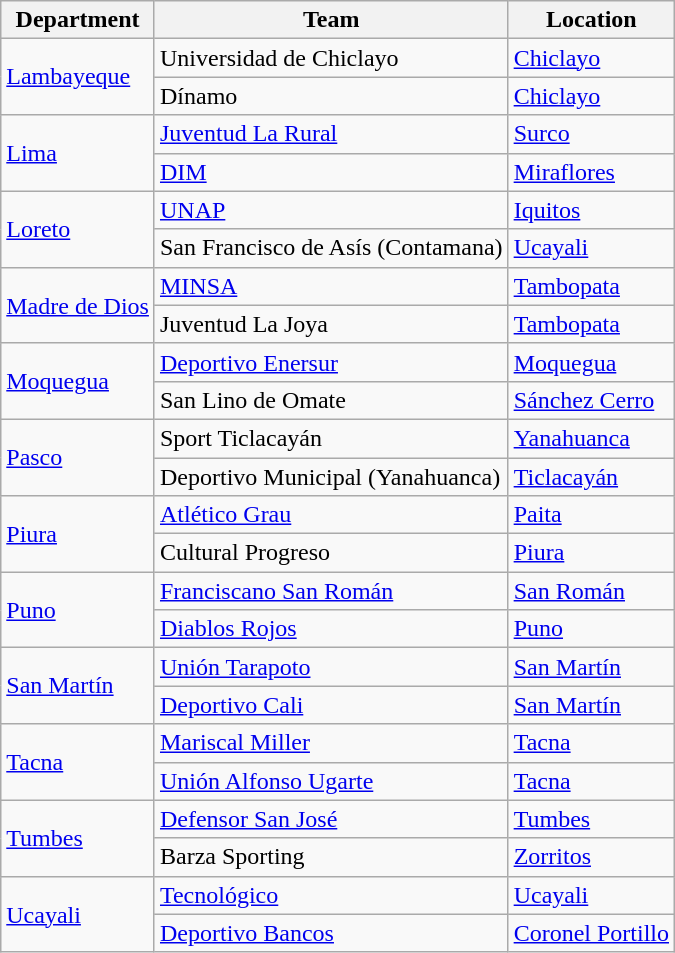<table class="wikitable">
<tr>
<th>Department</th>
<th>Team</th>
<th>Location</th>
</tr>
<tr>
<td rowspan="2"><a href='#'>Lambayeque</a></td>
<td>Universidad de Chiclayo</td>
<td><a href='#'>Chiclayo</a></td>
</tr>
<tr>
<td>Dínamo</td>
<td><a href='#'>Chiclayo</a></td>
</tr>
<tr>
<td rowspan="2"><a href='#'>Lima</a></td>
<td><a href='#'>Juventud La Rural</a></td>
<td><a href='#'>Surco</a></td>
</tr>
<tr>
<td><a href='#'>DIM</a></td>
<td><a href='#'>Miraflores</a></td>
</tr>
<tr>
<td rowspan="2"><a href='#'>Loreto</a></td>
<td><a href='#'>UNAP</a></td>
<td><a href='#'>Iquitos</a></td>
</tr>
<tr>
<td>San Francisco de Asís (Contamana)</td>
<td><a href='#'>Ucayali</a></td>
</tr>
<tr>
<td rowspan="2"><a href='#'>Madre de Dios</a></td>
<td><a href='#'>MINSA</a></td>
<td><a href='#'>Tambopata</a></td>
</tr>
<tr>
<td>Juventud La Joya</td>
<td><a href='#'>Tambopata</a></td>
</tr>
<tr>
<td rowspan="2"><a href='#'>Moquegua</a></td>
<td><a href='#'>Deportivo Enersur</a></td>
<td><a href='#'>Moquegua</a></td>
</tr>
<tr>
<td>San Lino de Omate</td>
<td><a href='#'>Sánchez Cerro</a></td>
</tr>
<tr>
<td rowspan="2"><a href='#'>Pasco</a></td>
<td>Sport Ticlacayán</td>
<td><a href='#'>Yanahuanca</a></td>
</tr>
<tr>
<td>Deportivo Municipal (Yanahuanca)</td>
<td><a href='#'>Ticlacayán</a></td>
</tr>
<tr>
<td rowspan="2"><a href='#'>Piura</a></td>
<td><a href='#'>Atlético Grau</a></td>
<td><a href='#'>Paita</a></td>
</tr>
<tr>
<td>Cultural Progreso</td>
<td><a href='#'>Piura</a></td>
</tr>
<tr>
<td rowspan="2"><a href='#'>Puno</a></td>
<td><a href='#'>Franciscano San Román</a></td>
<td><a href='#'>San Román</a></td>
</tr>
<tr>
<td><a href='#'>Diablos Rojos</a></td>
<td><a href='#'>Puno</a></td>
</tr>
<tr>
<td rowspan="2"><a href='#'>San Martín</a></td>
<td><a href='#'>Unión Tarapoto</a></td>
<td><a href='#'>San Martín</a></td>
</tr>
<tr>
<td><a href='#'>Deportivo Cali</a></td>
<td><a href='#'>San Martín</a></td>
</tr>
<tr>
<td rowspan="2"><a href='#'>Tacna</a></td>
<td><a href='#'>Mariscal Miller</a></td>
<td><a href='#'>Tacna</a></td>
</tr>
<tr>
<td><a href='#'>Unión Alfonso Ugarte</a></td>
<td><a href='#'>Tacna</a></td>
</tr>
<tr>
<td rowspan="2"><a href='#'>Tumbes</a></td>
<td><a href='#'>Defensor San José</a></td>
<td><a href='#'>Tumbes</a></td>
</tr>
<tr>
<td>Barza Sporting</td>
<td><a href='#'>Zorritos</a></td>
</tr>
<tr>
<td rowspan="2"><a href='#'>Ucayali</a></td>
<td><a href='#'>Tecnológico</a></td>
<td><a href='#'>Ucayali</a></td>
</tr>
<tr>
<td><a href='#'>Deportivo Bancos</a></td>
<td><a href='#'>Coronel Portillo</a></td>
</tr>
</table>
